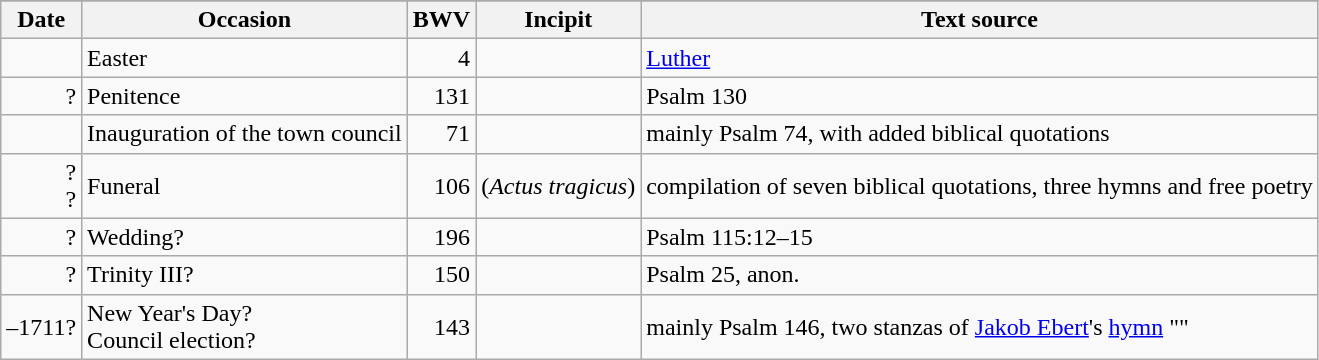<table class="wikitable sortable plainrowheaders">
<tr>
</tr>
<tr>
<th scope="col">Date</th>
<th scope="col">Occasion</th>
<th scope="col">BWV</th>
<th scope="col">Incipit</th>
<th scope="col">Text source</th>
</tr>
<tr>
<td scope="row" style="text-align: right;"></td>
<td>Easter</td>
<td scope="row" style="text-align: right;">4</td>
<td><em></em></td>
<td><a href='#'>Luther</a></td>
</tr>
<tr>
<td scope="row" style="text-align: right;">?</td>
<td>Penitence</td>
<td scope="row" style="text-align: right;">131</td>
<td><em></em></td>
<td>Psalm 130</td>
</tr>
<tr>
<td scope="row" style="text-align: right;"></td>
<td>Inauguration of the town council</td>
<td scope="row" style="text-align: right;">71</td>
<td><em></em></td>
<td>mainly Psalm 74, with added biblical quotations</td>
</tr>
<tr>
<td scope="row" style="text-align: right;">?<br>?</td>
<td>Funeral</td>
<td scope="row" style="text-align: right;">106</td>
<td><em></em> (<em>Actus tragicus</em>)</td>
<td>compilation of seven biblical quotations, three hymns and free poetry</td>
</tr>
<tr>
<td scope="row" style="text-align: right;">?</td>
<td>Wedding?</td>
<td scope="row" style="text-align: right;">196</td>
<td><em></em></td>
<td>Psalm 115:12–15</td>
</tr>
<tr>
<td scope="row" style="text-align: right;">?</td>
<td>Trinity III?</td>
<td scope="row" style="text-align: right;">150</td>
<td><em></em></td>
<td>Psalm 25, anon.</td>
</tr>
<tr>
<td scope="row" style="text-align: right;">–1711?</td>
<td>New Year's Day?<br>Council election?</td>
<td scope="row" style="text-align: right;">143</td>
<td><em></em></td>
<td>mainly Psalm 146, two stanzas of <a href='#'>Jakob Ebert</a>'s <a href='#'>hymn</a> ""</td>
</tr>
</table>
